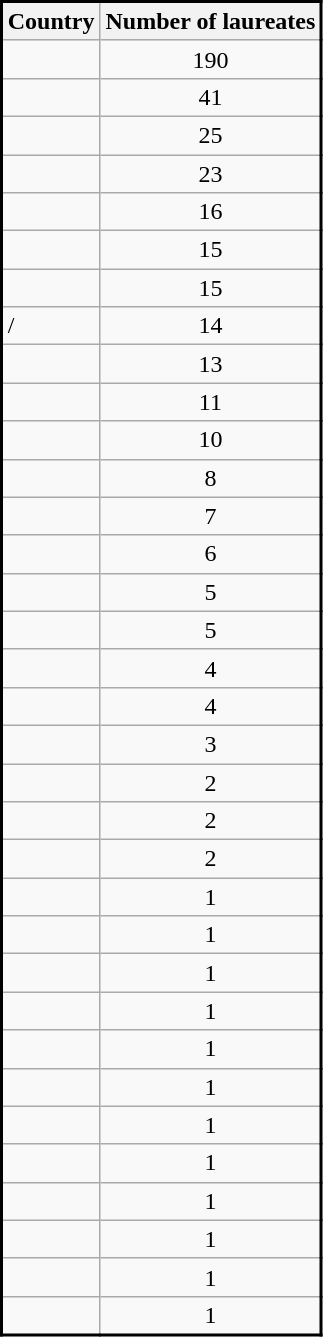<table class="wikitable sortable" style="text-align:center; overflow:auto;border:2px solid; margin-left:0px; margin-right:auto;">
<tr style="background:#ececec; vertical-align:top;">
<th>Country</th>
<th>Number of laureates</th>
</tr>
<tr>
<td style="text-align:left;"></td>
<td>190</td>
</tr>
<tr>
<td style="text-align:left;"></td>
<td>41</td>
</tr>
<tr>
<td style="text-align:left;"></td>
<td>25</td>
</tr>
<tr>
<td style="text-align:left;"></td>
<td>23</td>
</tr>
<tr>
<td style="text-align:left;"></td>
<td>16</td>
</tr>
<tr>
<td style="text-align:left;"></td>
<td>15</td>
</tr>
<tr>
<td style="text-align:left;"></td>
<td>15</td>
</tr>
<tr>
<td style="text-align:left;"> / </td>
<td>14</td>
</tr>
<tr>
<td style="text-align:left;"></td>
<td>13</td>
</tr>
<tr>
<td style="text-align:left;"></td>
<td>11</td>
</tr>
<tr>
<td style="text-align:left;"></td>
<td>10</td>
</tr>
<tr>
<td style="text-align:left;"></td>
<td>8</td>
</tr>
<tr>
<td style="text-align:left;"></td>
<td>7</td>
</tr>
<tr>
<td style="text-align:left;"></td>
<td>6</td>
</tr>
<tr>
<td style="text-align:left;"></td>
<td>5</td>
</tr>
<tr>
<td style="text-align:left;"></td>
<td>5</td>
</tr>
<tr>
<td style="text-align:left;"></td>
<td>4</td>
</tr>
<tr>
<td style="text-align:left;"></td>
<td>4</td>
</tr>
<tr>
<td style="text-align:left;"></td>
<td>3</td>
</tr>
<tr>
<td style="text-align:left;"></td>
<td>2</td>
</tr>
<tr>
<td style="text-align:left;"></td>
<td>2</td>
</tr>
<tr>
<td style="text-align:left;"></td>
<td>2</td>
</tr>
<tr>
<td style="text-align:left;"></td>
<td>1</td>
</tr>
<tr>
<td style="text-align:left;"></td>
<td>1</td>
</tr>
<tr>
<td style="text-align:left;"></td>
<td>1</td>
</tr>
<tr>
<td style="text-align:left;"></td>
<td>1</td>
</tr>
<tr>
<td style="text-align:left;"></td>
<td>1</td>
</tr>
<tr>
<td style="text-align:left;"></td>
<td>1</td>
</tr>
<tr>
<td style="text-align:left;"></td>
<td>1</td>
</tr>
<tr>
<td style="text-align:left;"></td>
<td>1</td>
</tr>
<tr>
<td style="text-align:left;"></td>
<td>1</td>
</tr>
<tr>
<td style="text-align:left;"></td>
<td>1</td>
</tr>
<tr>
<td style="text-align:left;"></td>
<td>1</td>
</tr>
<tr>
<td style="text-align:left;"></td>
<td>1</td>
</tr>
</table>
